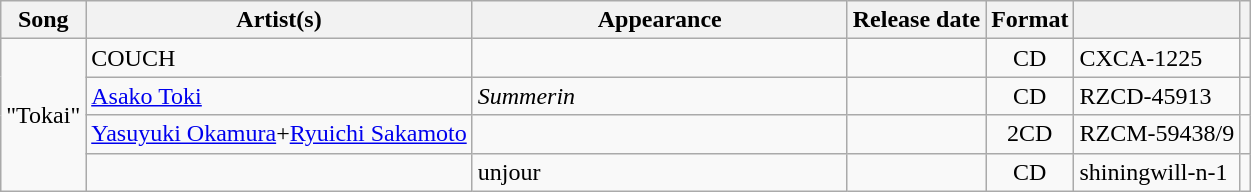<table class="wikitable">
<tr>
<th scope="col">Song</th>
<th scope="col">Artist(s)</th>
<th scope="col" style="width:30%">Appearance</th>
<th scope="col">Release date</th>
<th scope="col">Format</th>
<th scope="col"></th>
<th scope="col"></th>
</tr>
<tr>
<td rowspan="4">"Tokai"</td>
<td>COUCH</td>
<td></td>
<td></td>
<td style="text-align:center">CD</td>
<td>CXCA-1225</td>
<td></td>
</tr>
<tr>
<td><a href='#'>Asako Toki</a></td>
<td><em>Summerin<strong></td>
<td></td>
<td style="text-align:center">CD</td>
<td>RZCD-45913</td>
<td></td>
</tr>
<tr>
<td><a href='#'>Yasuyuki Okamura</a>+<a href='#'>Ryuichi Sakamoto</a></td>
<td></td>
<td></td>
<td style="text-align:center">2CD</td>
<td>RZCM-59438/9</td>
<td></td>
</tr>
<tr>
<td></td>
<td></em>unjour<em></td>
<td></td>
<td style="text-align:center">CD</td>
<td>shiningwill-n-1</td>
<td></td>
</tr>
</table>
